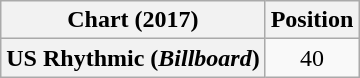<table class="wikitable plainrowheaders" style="text-align:center">
<tr>
<th scope="col">Chart (2017)</th>
<th scope="col">Position</th>
</tr>
<tr>
<th scope="row">US Rhythmic (<em>Billboard</em>)</th>
<td>40</td>
</tr>
</table>
